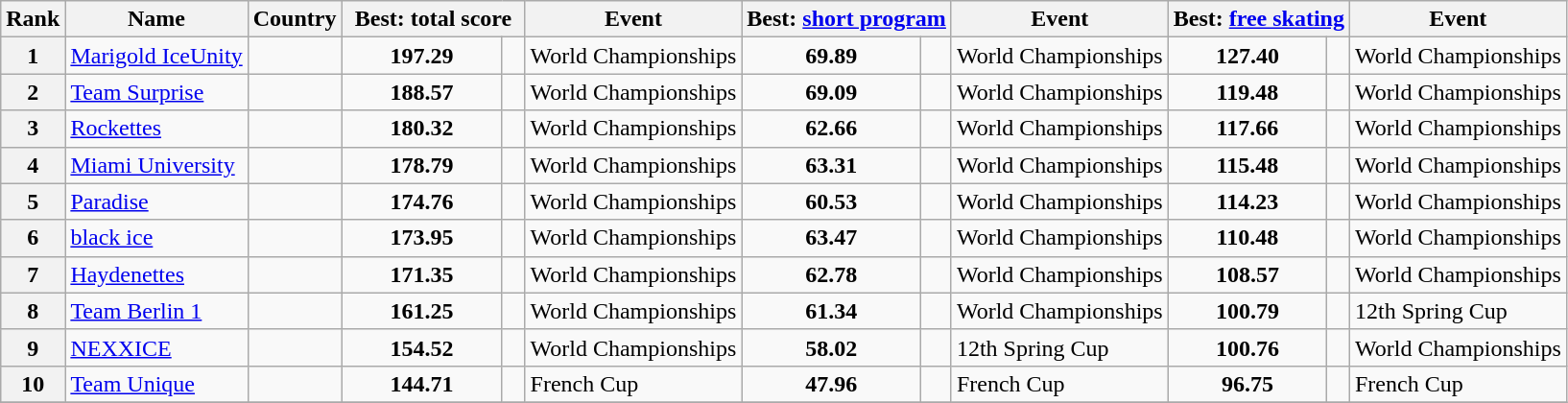<table class="wikitable sortable">
<tr>
<th>Rank</th>
<th>Name</th>
<th>Country</th>
<th width=120px colspan="2">Best: total score</th>
<th>Event</th>
<th colspan="2">Best: <a href='#'>short program</a></th>
<th>Event</th>
<th colspan="2">Best: <a href='#'>free skating</a></th>
<th>Event</th>
</tr>
<tr>
<th>1</th>
<td><a href='#'>Marigold IceUnity</a></td>
<td align="center"></td>
<td align="center"><strong>197.29</strong></td>
<td align="center"></td>
<td>World Championships</td>
<td align="center"><strong>69.89</strong></td>
<td align="center"></td>
<td>World Championships</td>
<td align="center"><strong>127.40</strong></td>
<td align="center"></td>
<td>World Championships</td>
</tr>
<tr>
<th>2</th>
<td><a href='#'>Team Surprise</a></td>
<td align="center"></td>
<td align="center"><strong>188.57</strong></td>
<td align="center"></td>
<td>World Championships</td>
<td align="center"><strong>69.09</strong></td>
<td align="center"></td>
<td>World Championships</td>
<td align="center"><strong>119.48</strong></td>
<td align="center"></td>
<td>World Championships</td>
</tr>
<tr>
<th>3</th>
<td><a href='#'>Rockettes</a></td>
<td align="center"></td>
<td align="center"><strong>180.32</strong></td>
<td align="center"></td>
<td>World Championships</td>
<td align="center"><strong>62.66</strong></td>
<td align="center"></td>
<td>World Championships</td>
<td align="center"><strong>117.66</strong></td>
<td align="center"></td>
<td>World Championships</td>
</tr>
<tr>
<th>4</th>
<td><a href='#'>Miami University</a></td>
<td align="center"></td>
<td align="center"><strong>178.79</strong></td>
<td align="center"></td>
<td>World Championships</td>
<td align="center"><strong>63.31</strong></td>
<td align="center"></td>
<td>World Championships</td>
<td align="center"><strong>115.48</strong></td>
<td align="center"></td>
<td>World Championships</td>
</tr>
<tr>
<th>5</th>
<td><a href='#'>Paradise</a></td>
<td align="center"></td>
<td align="center"><strong>174.76</strong></td>
<td align="center"></td>
<td>World Championships</td>
<td align="center"><strong>60.53</strong></td>
<td align="center"></td>
<td>World Championships</td>
<td align="center"><strong>114.23</strong></td>
<td align="center"></td>
<td>World Championships</td>
</tr>
<tr>
<th>6</th>
<td><a href='#'>black ice</a></td>
<td align="center"></td>
<td align="center"><strong>173.95</strong></td>
<td align="center"></td>
<td>World Championships</td>
<td align="center"><strong>63.47</strong></td>
<td align="center"></td>
<td>World Championships</td>
<td align="center"><strong>110.48</strong></td>
<td align="center"></td>
<td>World Championships</td>
</tr>
<tr>
<th>7</th>
<td><a href='#'>Haydenettes</a></td>
<td align="center"></td>
<td align="center"><strong>171.35</strong></td>
<td align="center"></td>
<td>World Championships</td>
<td align="center"><strong>62.78</strong></td>
<td align="center"></td>
<td>World Championships</td>
<td align="center"><strong>108.57</strong></td>
<td align="center"></td>
<td>World Championships</td>
</tr>
<tr>
<th>8</th>
<td><a href='#'>Team Berlin 1</a></td>
<td align="center"></td>
<td align="center"><strong>161.25</strong></td>
<td align="center"></td>
<td>World Championships</td>
<td align="center"><strong>61.34</strong></td>
<td align="center"></td>
<td>World Championships</td>
<td align="center"><strong>100.79</strong></td>
<td align="center"></td>
<td>12th Spring Cup</td>
</tr>
<tr>
<th>9</th>
<td><a href='#'>NEXXICE</a></td>
<td align="center"></td>
<td align="center"><strong>154.52</strong></td>
<td align="center"></td>
<td>World Championships</td>
<td align="center"><strong>58.02</strong></td>
<td align="center"></td>
<td>12th Spring Cup</td>
<td align="center"><strong>100.76</strong></td>
<td align="center"></td>
<td>World Championships</td>
</tr>
<tr>
<th>10</th>
<td><a href='#'>Team Unique</a></td>
<td align="center"></td>
<td align="center"><strong>144.71</strong></td>
<td align="center"></td>
<td>French Cup</td>
<td align="center"><strong>47.96</strong></td>
<td align="center"></td>
<td>French Cup</td>
<td align="center"><strong>96.75</strong></td>
<td align="center"></td>
<td>French Cup</td>
</tr>
<tr>
</tr>
</table>
